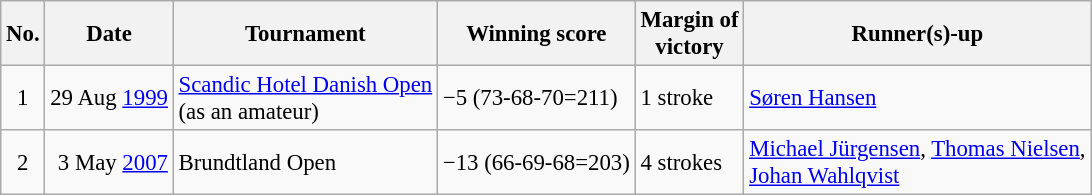<table class="wikitable" style="font-size:95%;">
<tr>
<th>No.</th>
<th>Date</th>
<th>Tournament</th>
<th>Winning score</th>
<th>Margin of<br>victory</th>
<th>Runner(s)-up</th>
</tr>
<tr>
<td align=center>1</td>
<td align=right>29 Aug <a href='#'>1999</a></td>
<td><a href='#'>Scandic Hotel Danish Open</a><br>(as an amateur)</td>
<td>−5 (73-68-70=211)</td>
<td>1 stroke</td>
<td> <a href='#'>Søren Hansen</a></td>
</tr>
<tr>
<td align=center>2</td>
<td align=right>3 May <a href='#'>2007</a></td>
<td>Brundtland Open</td>
<td>−13 (66-69-68=203)</td>
<td>4 strokes</td>
<td> <a href='#'>Michael Jürgensen</a>,  <a href='#'>Thomas Nielsen</a>,<br> <a href='#'>Johan Wahlqvist</a></td>
</tr>
</table>
